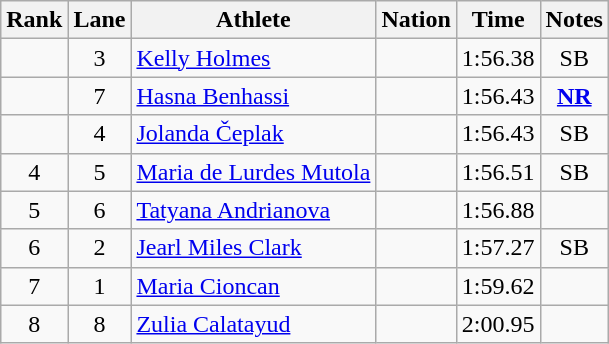<table class="wikitable sortable" style="text-align:center">
<tr>
<th>Rank</th>
<th>Lane</th>
<th>Athlete</th>
<th>Nation</th>
<th>Time</th>
<th>Notes</th>
</tr>
<tr>
<td></td>
<td>3</td>
<td align=left><a href='#'>Kelly Holmes</a></td>
<td align=left></td>
<td>1:56.38</td>
<td>SB</td>
</tr>
<tr>
<td></td>
<td>7</td>
<td align=left><a href='#'>Hasna Benhassi</a></td>
<td align=left></td>
<td>1:56.43</td>
<td><strong><a href='#'>NR</a></strong></td>
</tr>
<tr>
<td></td>
<td>4</td>
<td align=left><a href='#'>Jolanda Čeplak</a></td>
<td align=left></td>
<td>1:56.43</td>
<td>SB</td>
</tr>
<tr>
<td>4</td>
<td>5</td>
<td align=left><a href='#'>Maria de Lurdes Mutola</a></td>
<td align=left></td>
<td>1:56.51</td>
<td>SB</td>
</tr>
<tr>
<td>5</td>
<td>6</td>
<td align=left><a href='#'>Tatyana Andrianova</a></td>
<td align=left></td>
<td>1:56.88</td>
<td></td>
</tr>
<tr>
<td>6</td>
<td>2</td>
<td align=left><a href='#'>Jearl Miles Clark</a></td>
<td align=left></td>
<td>1:57.27</td>
<td>SB</td>
</tr>
<tr>
<td>7</td>
<td>1</td>
<td align=left><a href='#'>Maria Cioncan</a></td>
<td align=left></td>
<td>1:59.62</td>
<td></td>
</tr>
<tr>
<td>8</td>
<td>8</td>
<td align=left><a href='#'>Zulia Calatayud</a></td>
<td align=left></td>
<td>2:00.95</td>
<td></td>
</tr>
</table>
